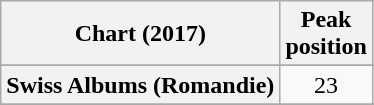<table class="wikitable sortable plainrowheaders" style="text-align:center;">
<tr>
<th style="text-align:center;">Chart (2017)</th>
<th style="text-align:center;">Peak<br>position</th>
</tr>
<tr>
</tr>
<tr>
</tr>
<tr>
</tr>
<tr>
</tr>
<tr>
</tr>
<tr>
</tr>
<tr>
</tr>
<tr>
</tr>
<tr>
</tr>
<tr>
</tr>
<tr>
</tr>
<tr>
</tr>
<tr>
</tr>
<tr>
<th scope="row">Swiss Albums (Romandie)</th>
<td>23</td>
</tr>
<tr>
</tr>
<tr>
</tr>
<tr>
</tr>
<tr>
</tr>
<tr>
</tr>
<tr>
</tr>
<tr>
</tr>
<tr>
</tr>
</table>
